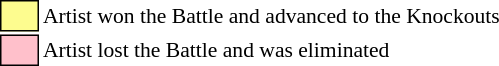<table class="toccolours" style="font-size: 90%; white-space: nowrap;">
<tr>
<td style="background:#fdfc8f; border:1px solid black;">      </td>
<td>Artist won the Battle and advanced to the Knockouts</td>
</tr>
<tr>
<td style="background:pink; border:1px solid black;">      </td>
<td>Artist lost the Battle and was eliminated</td>
</tr>
</table>
